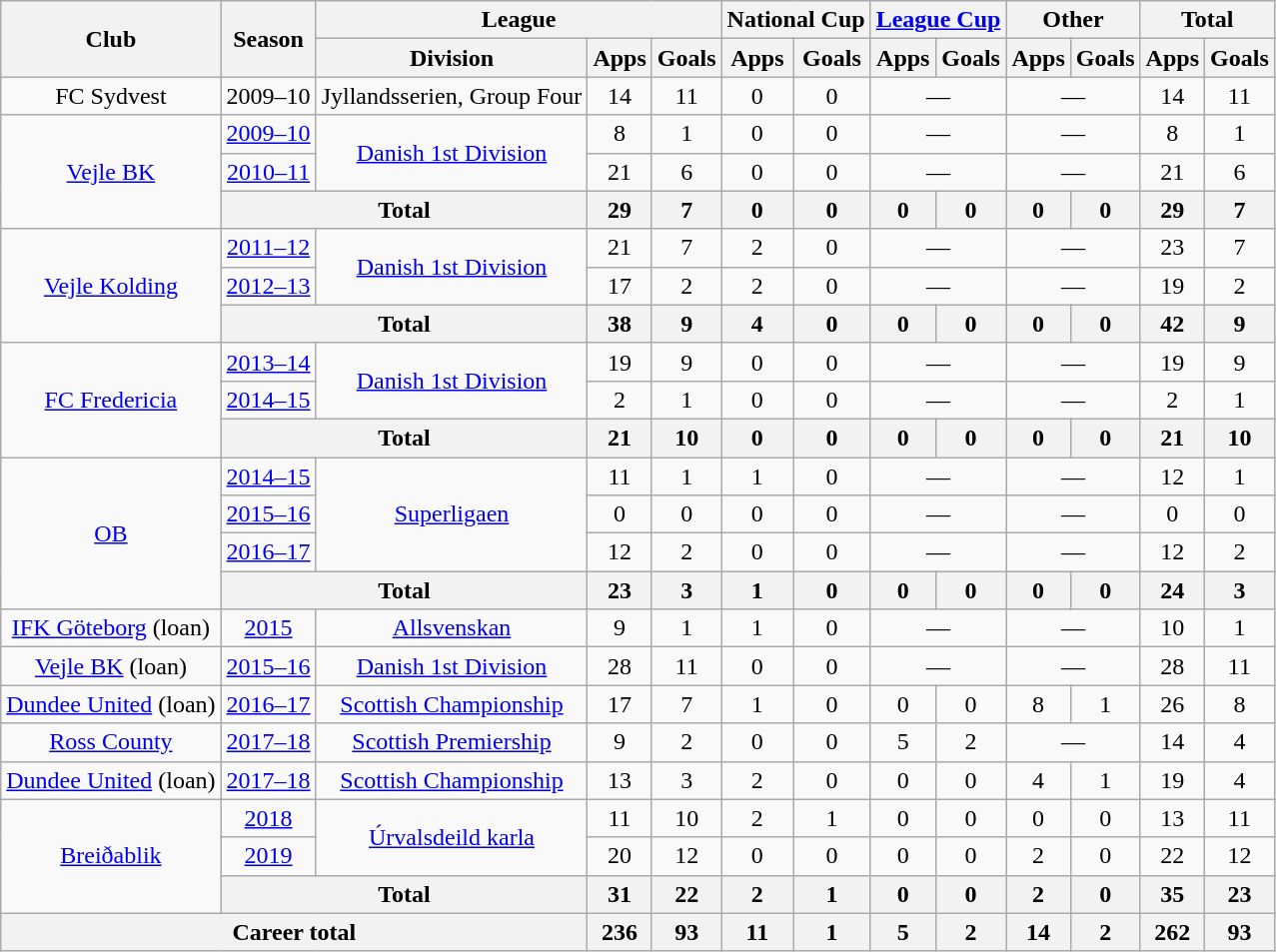<table class="wikitable" style="text-align:center">
<tr>
<th rowspan="2">Club</th>
<th rowspan="2">Season</th>
<th colspan="3">League</th>
<th colspan="2">National Cup</th>
<th colspan="2"><a href='#'>League Cup</a></th>
<th colspan="2">Other</th>
<th colspan="2">Total</th>
</tr>
<tr>
<th>Division</th>
<th>Apps</th>
<th>Goals</th>
<th>Apps</th>
<th>Goals</th>
<th>Apps</th>
<th>Goals</th>
<th>Apps</th>
<th>Goals</th>
<th>Apps</th>
<th>Goals</th>
</tr>
<tr>
<td>FC Sydvest</td>
<td>2009–10</td>
<td>Jyllandsserien, Group Four</td>
<td>14</td>
<td>11</td>
<td>0</td>
<td>0</td>
<td colspan="2">—</td>
<td colspan="2">—</td>
<td>14</td>
<td>11</td>
</tr>
<tr>
<td rowspan="3"><a href='#'>Vejle BK</a></td>
<td><a href='#'>2009–10</a></td>
<td rowspan="2"><a href='#'>Danish 1st Division</a></td>
<td>8</td>
<td>1</td>
<td>0</td>
<td>0</td>
<td colspan="2">—</td>
<td colspan="2">—</td>
<td>8</td>
<td>1</td>
</tr>
<tr>
<td><a href='#'>2010–11</a></td>
<td>21</td>
<td>6</td>
<td>0</td>
<td>0</td>
<td colspan="2">—</td>
<td colspan="2">—</td>
<td>21</td>
<td>6</td>
</tr>
<tr>
<th colspan="2">Total</th>
<th>29</th>
<th>7</th>
<th>0</th>
<th>0</th>
<th>0</th>
<th>0</th>
<th>0</th>
<th>0</th>
<th>29</th>
<th>7</th>
</tr>
<tr>
<td rowspan="3"><a href='#'>Vejle Kolding</a></td>
<td><a href='#'>2011–12</a></td>
<td rowspan="2"><a href='#'>Danish 1st Division</a></td>
<td>21</td>
<td>7</td>
<td>2</td>
<td>0</td>
<td colspan="2">—</td>
<td colspan="2">—</td>
<td>23</td>
<td>7</td>
</tr>
<tr>
<td><a href='#'>2012–13</a></td>
<td>17</td>
<td>2</td>
<td>2</td>
<td>0</td>
<td colspan="2">—</td>
<td colspan="2">—</td>
<td>19</td>
<td>2</td>
</tr>
<tr>
<th colspan="2">Total</th>
<th>38</th>
<th>9</th>
<th>4</th>
<th>0</th>
<th>0</th>
<th>0</th>
<th>0</th>
<th>0</th>
<th>42</th>
<th>9</th>
</tr>
<tr>
<td rowspan="3"><a href='#'>FC Fredericia</a></td>
<td><a href='#'>2013–14</a></td>
<td rowspan="2"><a href='#'>Danish 1st Division</a></td>
<td>19</td>
<td>9</td>
<td>0</td>
<td>0</td>
<td colspan="2">—</td>
<td colspan="2">—</td>
<td>19</td>
<td>9</td>
</tr>
<tr>
<td><a href='#'>2014–15</a></td>
<td>2</td>
<td>1</td>
<td>0</td>
<td>0</td>
<td colspan="2">—</td>
<td colspan="2">—</td>
<td>2</td>
<td>1</td>
</tr>
<tr>
<th colspan="2">Total</th>
<th>21</th>
<th>10</th>
<th>0</th>
<th>0</th>
<th>0</th>
<th>0</th>
<th>0</th>
<th>0</th>
<th>21</th>
<th>10</th>
</tr>
<tr>
<td rowspan="4"><a href='#'>OB</a></td>
<td><a href='#'>2014–15</a></td>
<td rowspan="3"><a href='#'>Superligaen</a></td>
<td>11</td>
<td>1</td>
<td>1</td>
<td>0</td>
<td colspan="2">—</td>
<td colspan="2">—</td>
<td>12</td>
<td>1</td>
</tr>
<tr>
<td><a href='#'>2015–16</a></td>
<td>0</td>
<td>0</td>
<td>0</td>
<td>0</td>
<td colspan="2">—</td>
<td colspan="2">—</td>
<td>0</td>
<td>0</td>
</tr>
<tr>
<td><a href='#'>2016–17</a></td>
<td>12</td>
<td>2</td>
<td>0</td>
<td>0</td>
<td colspan="2">—</td>
<td colspan="2">—</td>
<td>12</td>
<td>2</td>
</tr>
<tr>
<th colspan="2">Total</th>
<th>23</th>
<th>3</th>
<th>1</th>
<th>0</th>
<th>0</th>
<th>0</th>
<th>0</th>
<th>0</th>
<th>24</th>
<th>3</th>
</tr>
<tr>
<td><a href='#'>IFK Göteborg</a> (loan)</td>
<td><a href='#'>2015</a></td>
<td><a href='#'>Allsvenskan</a></td>
<td>9</td>
<td>1</td>
<td>1</td>
<td>0</td>
<td colspan="2">—</td>
<td colspan="2">—</td>
<td>10</td>
<td>1</td>
</tr>
<tr>
<td><a href='#'>Vejle BK</a> (loan)</td>
<td><a href='#'>2015–16</a></td>
<td><a href='#'>Danish 1st Division</a></td>
<td>28</td>
<td>11</td>
<td>0</td>
<td>0</td>
<td colspan="2">—</td>
<td colspan="2">—</td>
<td>28</td>
<td>11</td>
</tr>
<tr>
<td><a href='#'>Dundee United</a> (loan)</td>
<td><a href='#'>2016–17</a></td>
<td><a href='#'>Scottish Championship</a></td>
<td>17</td>
<td>7</td>
<td>1</td>
<td>0</td>
<td>0</td>
<td>0</td>
<td>8</td>
<td>1</td>
<td>26</td>
<td>8</td>
</tr>
<tr>
<td><a href='#'>Ross County</a></td>
<td><a href='#'>2017–18</a></td>
<td><a href='#'>Scottish Premiership</a></td>
<td>9</td>
<td>2</td>
<td>0</td>
<td>0</td>
<td>5</td>
<td>2</td>
<td colspan="2">—</td>
<td>14</td>
<td>4</td>
</tr>
<tr>
<td><a href='#'>Dundee United</a> (loan)</td>
<td><a href='#'>2017–18</a></td>
<td><a href='#'>Scottish Championship</a></td>
<td>13</td>
<td>3</td>
<td>2</td>
<td>0</td>
<td>0</td>
<td>0</td>
<td>4</td>
<td>1</td>
<td>19</td>
<td>4</td>
</tr>
<tr>
<td rowspan="3"><a href='#'>Breiðablik</a></td>
<td><a href='#'>2018</a></td>
<td rowspan="2"><a href='#'>Úrvalsdeild karla</a></td>
<td>11</td>
<td>10</td>
<td>2</td>
<td>1</td>
<td>0</td>
<td>0</td>
<td>0</td>
<td>0</td>
<td>13</td>
<td>11</td>
</tr>
<tr>
<td><a href='#'>2019</a></td>
<td>20</td>
<td>12</td>
<td>0</td>
<td>0</td>
<td>0</td>
<td>0</td>
<td>2</td>
<td>0</td>
<td>22</td>
<td>12</td>
</tr>
<tr>
<th colspan="2">Total</th>
<th>31</th>
<th>22</th>
<th>2</th>
<th>1</th>
<th>0</th>
<th>0</th>
<th>2</th>
<th>0</th>
<th>35</th>
<th>23</th>
</tr>
<tr>
<th colspan="3">Career total</th>
<th>236</th>
<th>93</th>
<th>11</th>
<th>1</th>
<th>5</th>
<th>2</th>
<th>14</th>
<th>2</th>
<th>262</th>
<th>93</th>
</tr>
</table>
